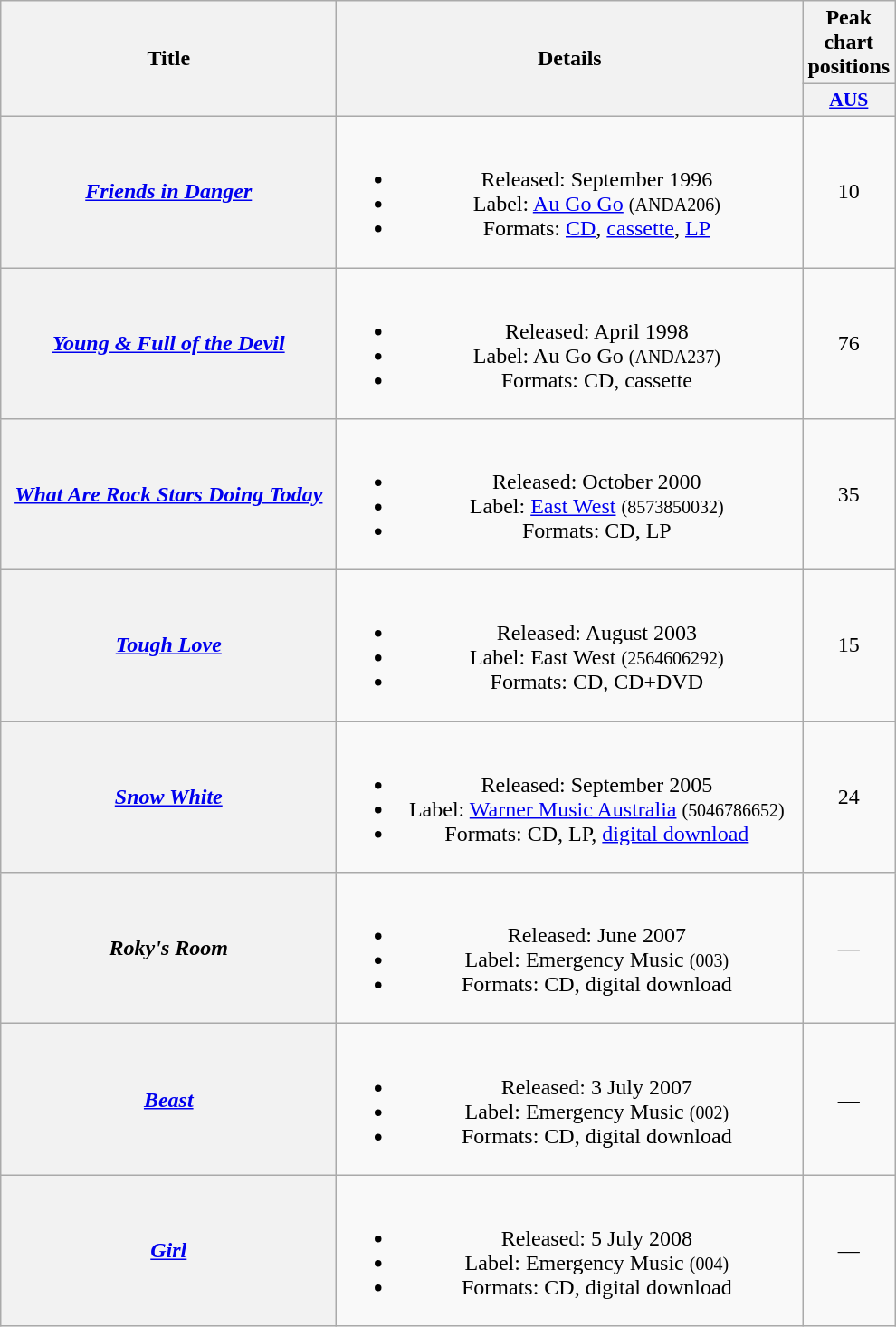<table class="wikitable plainrowheaders" style="text-align:center;">
<tr>
<th scope="col" rowspan="2" style="width:15em;">Title</th>
<th scope="col" rowspan="2" style="width:21em;">Details</th>
<th scope="col" colspan="1">Peak chart positions</th>
</tr>
<tr>
<th scope="col" style="width:3em;font-size:90%;"><a href='#'>AUS</a><br></th>
</tr>
<tr>
<th scope="row"><em><a href='#'>Friends in Danger</a></em></th>
<td><br><ul><li>Released: September 1996</li><li>Label: <a href='#'>Au Go Go</a> <small>(ANDA206)</small></li><li>Formats: <a href='#'>CD</a>, <a href='#'>cassette</a>, <a href='#'>LP</a></li></ul></td>
<td>10</td>
</tr>
<tr>
<th scope="row"><em><a href='#'>Young & Full of the Devil</a></em></th>
<td><br><ul><li>Released: April 1998</li><li>Label: Au Go Go <small>(ANDA237)</small></li><li>Formats: CD, cassette</li></ul></td>
<td>76</td>
</tr>
<tr>
<th scope="row"><em><a href='#'>What Are Rock Stars Doing Today</a></em></th>
<td><br><ul><li>Released: October 2000</li><li>Label: <a href='#'>East West</a> <small>(8573850032)</small></li><li>Formats: CD, LP</li></ul></td>
<td>35</td>
</tr>
<tr>
<th scope="row"><em><a href='#'>Tough Love</a></em></th>
<td><br><ul><li>Released: August 2003</li><li>Label: East West <small>(2564606292)</small></li><li>Formats: CD, CD+DVD</li></ul></td>
<td>15</td>
</tr>
<tr>
<th scope="row"><em><a href='#'>Snow White</a></em></th>
<td><br><ul><li>Released: September 2005</li><li>Label: <a href='#'>Warner Music Australia</a> <small>(5046786652)</small></li><li>Formats: CD, LP, <a href='#'>digital download</a></li></ul></td>
<td>24</td>
</tr>
<tr>
<th scope="row"><em>Roky's Room</em></th>
<td><br><ul><li>Released: June 2007</li><li>Label: Emergency Music <small>(003)</small></li><li>Formats: CD, digital download</li></ul></td>
<td>—</td>
</tr>
<tr>
<th scope="row"><em><a href='#'>Beast</a></em></th>
<td><br><ul><li>Released: 3 July 2007</li><li>Label: Emergency Music <small>(002)</small></li><li>Formats: CD, digital download</li></ul></td>
<td>—</td>
</tr>
<tr>
<th scope="row"><em><a href='#'>Girl</a></em></th>
<td><br><ul><li>Released: 5 July 2008</li><li>Label: Emergency Music <small>(004)</small></li><li>Formats: CD, digital download</li></ul></td>
<td>—</td>
</tr>
</table>
